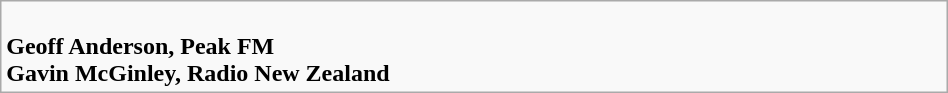<table class=wikitable width="50%">
<tr>
<td valign="top" width="50%"><br>
<strong>Geoff Anderson, Peak FM</strong><br><strong>Gavin McGinley, Radio New Zealand</strong></td>
</tr>
</table>
